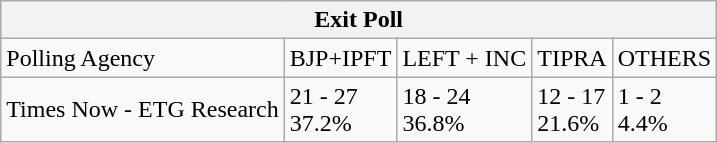<table class="wikitable">
<tr>
<th colspan="5">Exit Poll</th>
</tr>
<tr>
<td>Polling Agency</td>
<td>BJP+IPFT</td>
<td>LEFT + INC</td>
<td>TIPRA</td>
<td>OTHERS</td>
</tr>
<tr>
<td>Times Now - ETG Research</td>
<td>21 - 27<br>37.2%</td>
<td>18 - 24<br>36.8%</td>
<td>12 - 17<br>21.6%</td>
<td>1 - 2<br>4.4%</td>
</tr>
</table>
